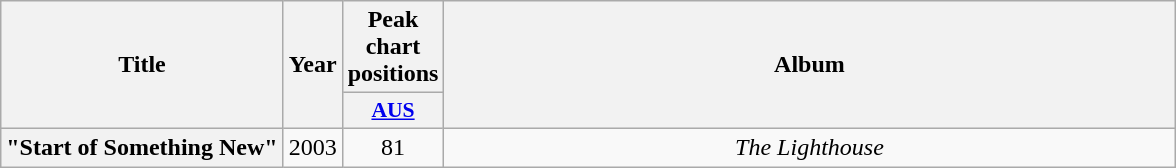<table class="wikitable plainrowheaders" style="text-align:center;">
<tr>
<th scope="col" rowspan="2">Title</th>
<th scope="col" rowspan="2">Year</th>
<th scope="col" colspan="1">Peak chart positions</th>
<th scope="col" rowspan="2" style="width:30em;">Album</th>
</tr>
<tr>
<th scope="col" style="width:3em;font-size:90%;"><a href='#'>AUS</a><br></th>
</tr>
<tr>
<th scope="row">"Start of Something New"</th>
<td>2003</td>
<td>81</td>
<td><em>The Lighthouse</em></td>
</tr>
</table>
